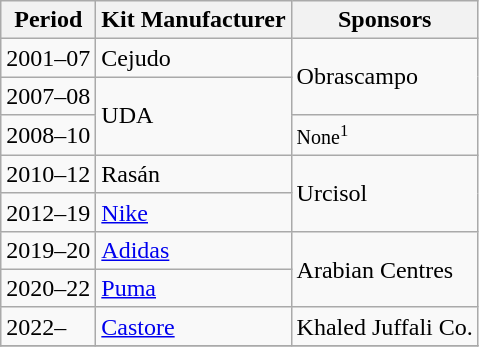<table class="wikitable" style="text-align: left">
<tr>
<th>Period</th>
<th>Kit Manufacturer</th>
<th>Sponsors</th>
</tr>
<tr>
<td>2001–07</td>
<td>Cejudo</td>
<td rowspan=2>Obrascampo</td>
</tr>
<tr>
<td>2007–08</td>
<td rowspan=2>UDA</td>
</tr>
<tr>
<td>2008–10</td>
<td><small>None<sup>1</sup></small></td>
</tr>
<tr>
<td>2010–12</td>
<td>Rasán</td>
<td rowspan=2>Urcisol</td>
</tr>
<tr>
<td>2012–19</td>
<td><a href='#'>Nike</a></td>
</tr>
<tr>
<td>2019–20</td>
<td><a href='#'>Adidas</a></td>
<td rowspan=2>Arabian Centres</td>
</tr>
<tr>
<td>2020–22</td>
<td><a href='#'>Puma</a></td>
</tr>
<tr>
<td>2022–</td>
<td><a href='#'>Castore</a></td>
<td>Khaled Juffali Co.</td>
</tr>
<tr>
</tr>
</table>
